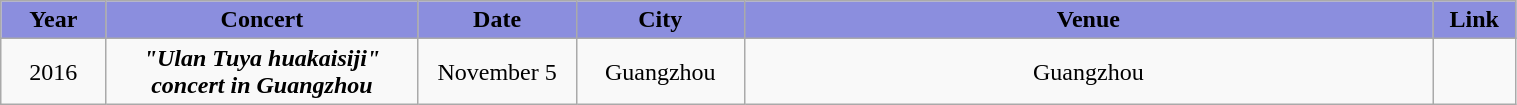<table class="wikitable sortable mw-collapsible" width="80%" style="text-align:center">
<tr align="center" style="background:#8B8EDE">
<td style="width:2%"><strong>Year</strong></td>
<td style="width:8%"><strong>Concert</strong></td>
<td style="width:2%"><strong>Date</strong></td>
<td style="width:2%"><strong>City</strong></td>
<td style="width:18%"><strong>Venue</strong></td>
<td style="width:1%"><strong>Link</strong></td>
</tr>
<tr>
<td rowspan="2">2016</td>
<td rowspan="2"><strong><em>"Ulan Tuya huakaisiji" concert in Guangzhou</em></strong></td>
<td>November 5</td>
<td>Guangzhou</td>
<td>Guangzhou</td>
<td></td>
</tr>
</table>
